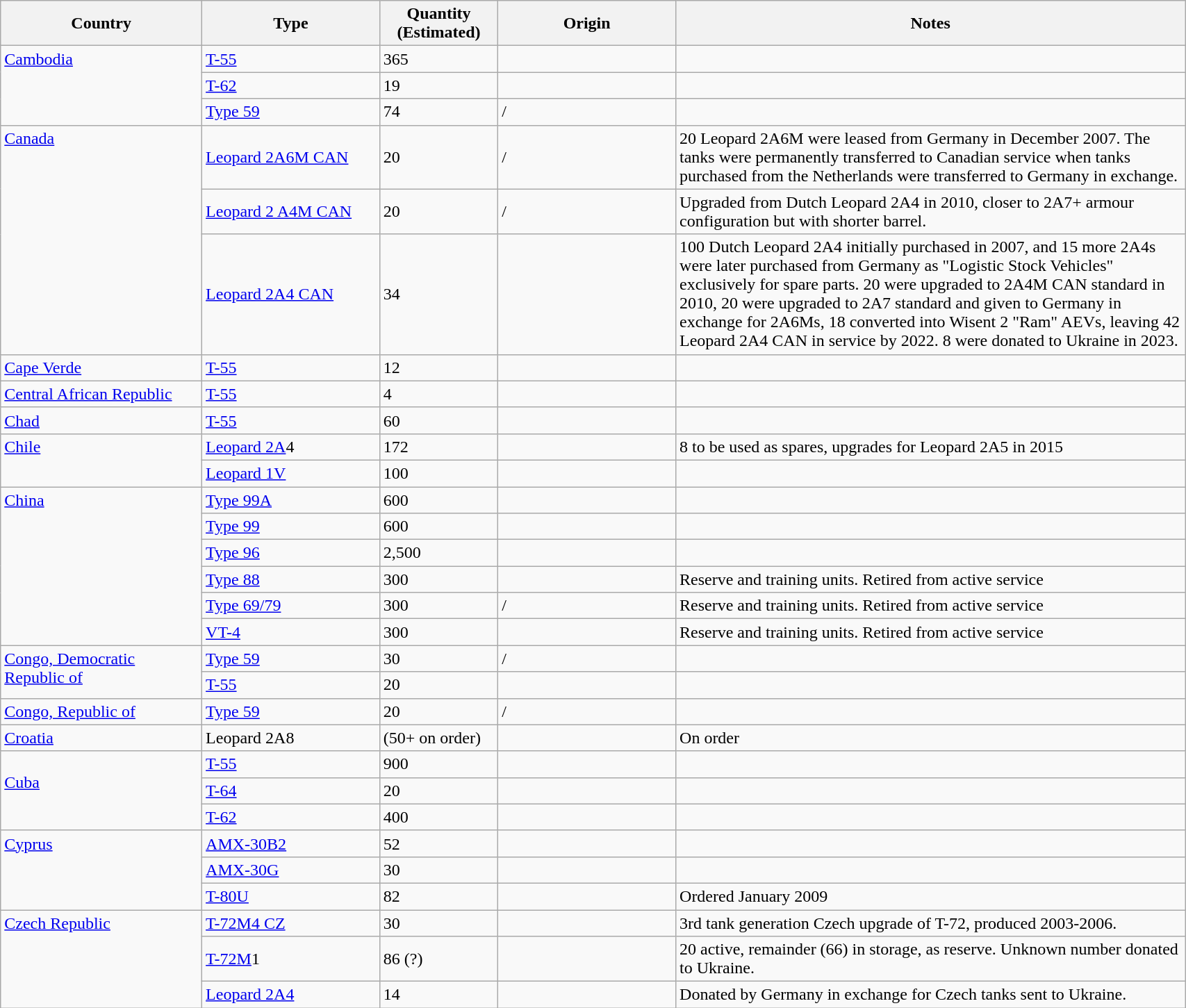<table class="wikitable" Width="90%">
<tr>
<th width="17%">Country</th>
<th width="15%">Type</th>
<th width="10%">Quantity (Estimated)</th>
<th width="15%">Origin</th>
<th>Notes</th>
</tr>
<tr>
<td rowspan="3" valign="top"><a href='#'>Cambodia</a></td>
<td><a href='#'>T-55</a></td>
<td>365</td>
<td></td>
<td></td>
</tr>
<tr>
<td><a href='#'>T-62</a></td>
<td>19</td>
<td></td>
<td></td>
</tr>
<tr>
<td><a href='#'>Type 59</a></td>
<td>74</td>
<td> /<br></td>
<td></td>
</tr>
<tr>
<td rowspan="3" valign="top"><a href='#'>Canada</a></td>
<td><a href='#'>Leopard 2A6M CAN</a></td>
<td>20</td>
<td> /<br></td>
<td>20 Leopard 2A6M were leased from Germany in December 2007. The tanks were permanently transferred to Canadian service when tanks purchased from the Netherlands were transferred to Germany in exchange.</td>
</tr>
<tr>
<td><a href='#'>Leopard 2 A4M CAN</a></td>
<td>20</td>
<td> /<br></td>
<td>Upgraded from Dutch Leopard 2A4 in 2010, closer to 2A7+ armour configuration but with shorter barrel.</td>
</tr>
<tr>
<td><a href='#'>Leopard 2A4 CAN</a></td>
<td>34</td>
<td></td>
<td>100 Dutch Leopard 2A4 initially purchased in 2007, and 15 more 2A4s were later purchased from Germany as "Logistic Stock Vehicles" exclusively for spare parts. 20 were upgraded to 2A4M CAN standard in 2010, 20 were upgraded to 2A7 standard and given to Germany in exchange for 2A6Ms, 18 converted into Wisent 2 "Ram" AEVs, leaving 42 Leopard 2A4 CAN in service by 2022. 8 were donated to Ukraine in 2023.</td>
</tr>
<tr>
<td rowspan="1" valign="top"><a href='#'>Cape Verde</a></td>
<td><a href='#'>T-55</a></td>
<td>12</td>
<td></td>
<td></td>
</tr>
<tr>
<td rowspan="1" valign="top"><a href='#'>Central African Republic</a></td>
<td><a href='#'>T-55</a></td>
<td>4</td>
<td></td>
<td></td>
</tr>
<tr>
<td rowspan="1" valign="top"><a href='#'>Chad</a></td>
<td><a href='#'>T-55</a></td>
<td>60</td>
<td></td>
<td></td>
</tr>
<tr>
<td rowspan="2" valign="top"><a href='#'>Chile</a></td>
<td><a href='#'>Leopard 2A</a>4</td>
<td>172</td>
<td></td>
<td>8 to be used as spares, upgrades for Leopard 2A5 in 2015</td>
</tr>
<tr>
<td><a href='#'>Leopard 1V</a></td>
<td>100</td>
<td></td>
<td></td>
</tr>
<tr>
<td rowspan="6" valign="top"><a href='#'>China</a></td>
<td><a href='#'>Type 99A</a></td>
<td>600</td>
<td></td>
<td></td>
</tr>
<tr>
<td><a href='#'>Type 99</a></td>
<td>600</td>
<td></td>
<td></td>
</tr>
<tr>
<td><a href='#'>Type 96</a></td>
<td>2,500</td>
<td></td>
<td></td>
</tr>
<tr>
<td><a href='#'>Type 88</a></td>
<td>300</td>
<td></td>
<td>Reserve and training units. Retired from active service</td>
</tr>
<tr>
<td><a href='#'>Type 69/79</a></td>
<td>300</td>
<td> /<br></td>
<td>Reserve and training units. Retired from active service</td>
</tr>
<tr>
<td><a href='#'>VT-4</a></td>
<td>300</td>
<td></td>
<td>Reserve and training units. Retired from active service</td>
</tr>
<tr>
<td rowspan="2" valign="top"><a href='#'>Congo, Democratic Republic of</a></td>
<td><a href='#'>Type 59</a></td>
<td>30</td>
<td> /<br></td>
<td></td>
</tr>
<tr>
<td><a href='#'>T-55</a></td>
<td>20</td>
<td></td>
<td></td>
</tr>
<tr>
<td rowspan="1" valign="top"><a href='#'>Congo, Republic of</a></td>
<td><a href='#'>Type 59</a></td>
<td>20</td>
<td> /<br></td>
<td></td>
</tr>
<tr>
<td rowspan="1" valign="top"><a href='#'>Croatia</a></td>
<td>Leopard 2A8</td>
<td>(50+ on order)</td>
<td></td>
<td>On order</td>
</tr>
<tr>
<td rowspan="3" valign="top"><br><a href='#'>Cuba</a></td>
<td><a href='#'>T-55</a></td>
<td>900</td>
<td></td>
<td></td>
</tr>
<tr>
<td><a href='#'>T-64</a></td>
<td>20</td>
<td></td>
<td></td>
</tr>
<tr>
<td><a href='#'>T-62</a></td>
<td>400</td>
<td></td>
<td></td>
</tr>
<tr>
<td rowspan="3" valign="top"><a href='#'>Cyprus</a></td>
<td><a href='#'>AMX-30B2</a></td>
<td>52</td>
<td></td>
<td></td>
</tr>
<tr>
<td><a href='#'>AMX-30G</a></td>
<td>30</td>
<td></td>
<td></td>
</tr>
<tr>
<td><a href='#'>T-80U</a></td>
<td>82</td>
<td></td>
<td>Ordered January 2009</td>
</tr>
<tr>
<td rowspan="3" valign="top"><a href='#'>Czech Republic</a></td>
<td><a href='#'>T-72M4 CZ</a></td>
<td>30</td>
<td></td>
<td>3rd tank generation Czech upgrade of T-72, produced 2003-2006.</td>
</tr>
<tr>
<td><a href='#'>T-72M</a>1</td>
<td>86 (?)</td>
<td></td>
<td>20 active, remainder (66) in storage, as reserve. Unknown number donated to Ukraine.</td>
</tr>
<tr>
<td><a href='#'>Leopard 2A4</a></td>
<td>14</td>
<td></td>
<td>Donated by Germany in exchange for Czech tanks sent to Ukraine.</td>
</tr>
</table>
